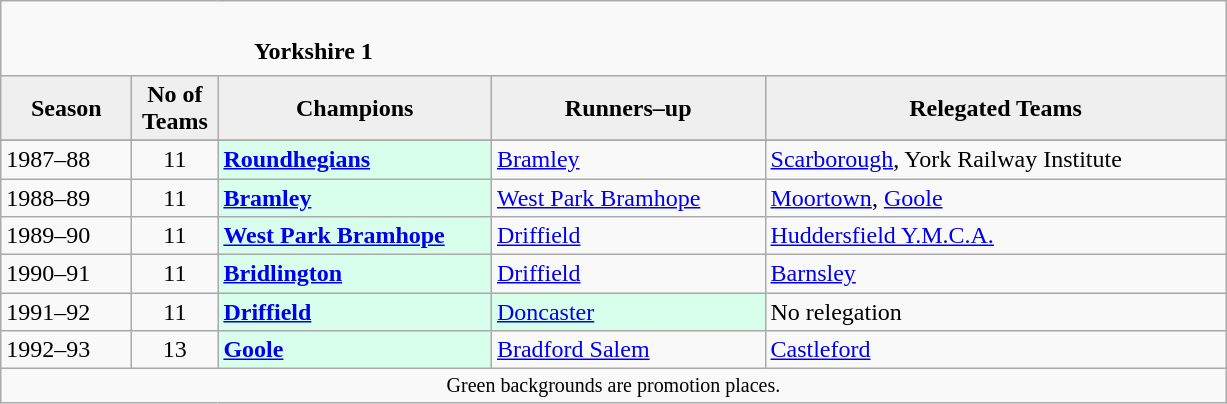<table class="wikitable" style="text-align: left;">
<tr>
<td colspan="11" cellpadding="0" cellspacing="0"><br><table border="0" style="width:100%;" cellpadding="0" cellspacing="0">
<tr>
<td style="width:20%; border:0;"></td>
<td style="border:0;"><strong>Yorkshire 1</strong></td>
<td style="width:20%; border:0;"></td>
</tr>
</table>
</td>
</tr>
<tr>
<th style="background:#efefef; width:80px;">Season</th>
<th style="background:#efefef; width:50px;">No of Teams</th>
<th style="background:#efefef; width:175px;">Champions</th>
<th style="background:#efefef; width:175px;">Runners–up</th>
<th style="background:#efefef; width:300px;">Relegated Teams</th>
</tr>
<tr align=left>
</tr>
<tr>
<td>1987–88</td>
<td style="text-align: center;">11</td>
<td style="background:#d8ffeb;"><strong><a href='#'>Roundhegians</a></strong></td>
<td><a href='#'>Bramley</a></td>
<td><a href='#'>Scarborough</a>, York Railway Institute</td>
</tr>
<tr>
<td>1988–89</td>
<td style="text-align: center;">11</td>
<td style="background:#d8ffeb;"><strong><a href='#'>Bramley</a></strong></td>
<td><a href='#'>West Park Bramhope</a></td>
<td><a href='#'>Moortown</a>, <a href='#'>Goole</a></td>
</tr>
<tr>
<td>1989–90</td>
<td style="text-align: center;">11</td>
<td style="background:#d8ffeb;"><strong><a href='#'>West Park Bramhope</a></strong></td>
<td><a href='#'>Driffield</a></td>
<td><a href='#'>Huddersfield Y.M.C.A.</a></td>
</tr>
<tr>
<td>1990–91</td>
<td style="text-align: center;">11</td>
<td style="background:#d8ffeb;"><strong><a href='#'>Bridlington</a></strong></td>
<td><a href='#'>Driffield</a></td>
<td><a href='#'>Barnsley</a></td>
</tr>
<tr>
<td>1991–92</td>
<td style="text-align: center;">11</td>
<td style="background:#d8ffeb;"><strong><a href='#'>Driffield</a></strong></td>
<td style="background:#d8ffeb;"><a href='#'>Doncaster</a></td>
<td>No relegation</td>
</tr>
<tr>
<td>1992–93</td>
<td style="text-align: center;">13</td>
<td style="background:#d8ffeb;"><strong><a href='#'>Goole</a></strong></td>
<td><a href='#'>Bradford Salem</a></td>
<td><a href='#'>Castleford</a></td>
</tr>
<tr>
<td colspan="15"  style="border:0; font-size:smaller; text-align:center;">Green backgrounds are promotion places.</td>
</tr>
</table>
